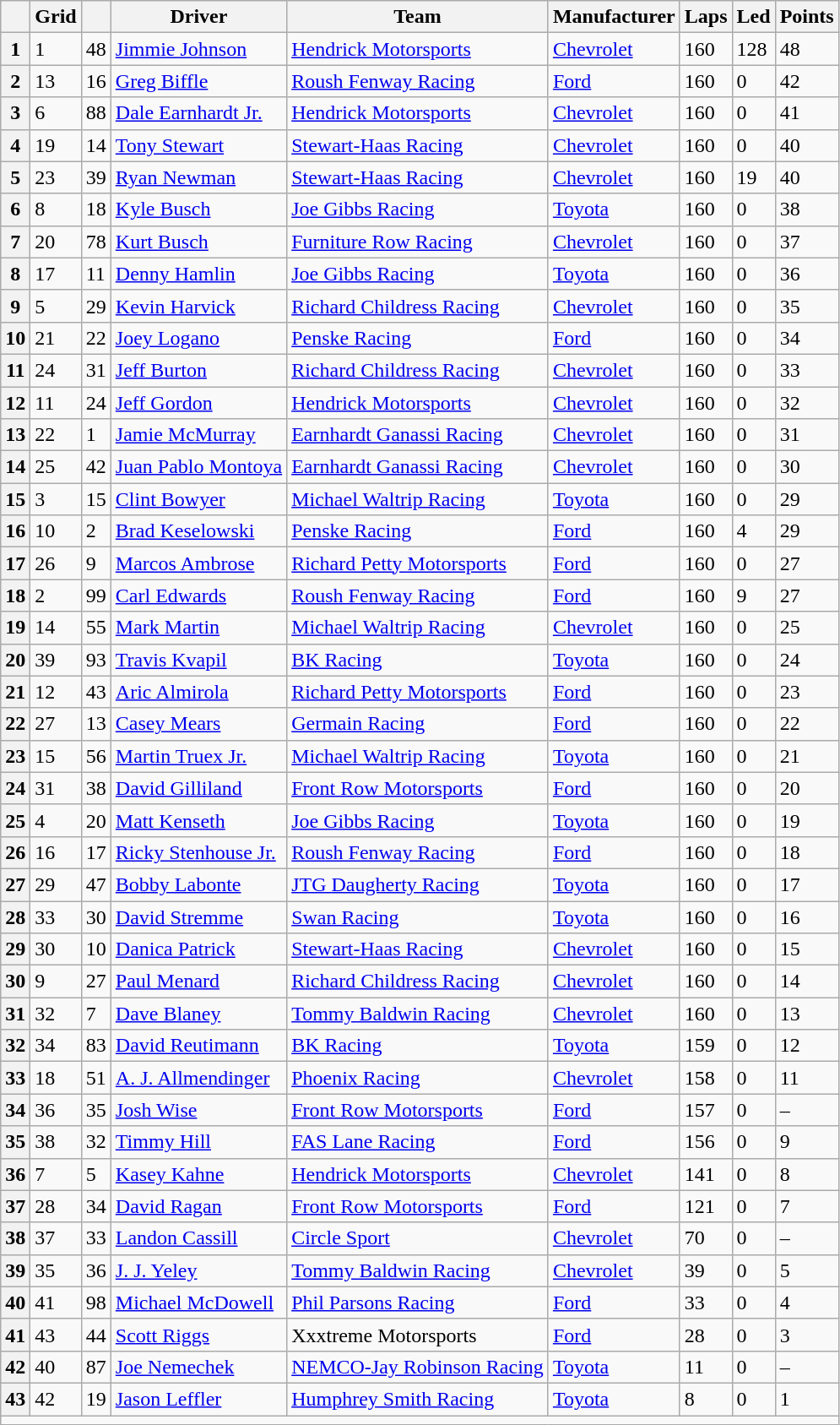<table class="wikitable sortable" border="1">
<tr>
<th></th>
<th>Grid</th>
<th></th>
<th>Driver</th>
<th>Team</th>
<th>Manufacturer</th>
<th>Laps</th>
<th>Led</th>
<th>Points</th>
</tr>
<tr>
<th>1</th>
<td>1</td>
<td>48</td>
<td><a href='#'>Jimmie Johnson</a></td>
<td><a href='#'>Hendrick Motorsports</a></td>
<td><a href='#'>Chevrolet</a></td>
<td>160</td>
<td>128</td>
<td>48</td>
</tr>
<tr>
<th>2</th>
<td>13</td>
<td>16</td>
<td><a href='#'>Greg Biffle</a></td>
<td><a href='#'>Roush Fenway Racing</a></td>
<td><a href='#'>Ford</a></td>
<td>160</td>
<td>0</td>
<td>42</td>
</tr>
<tr>
<th>3</th>
<td>6</td>
<td>88</td>
<td><a href='#'>Dale Earnhardt Jr.</a></td>
<td><a href='#'>Hendrick Motorsports</a></td>
<td><a href='#'>Chevrolet</a></td>
<td>160</td>
<td>0</td>
<td>41</td>
</tr>
<tr>
<th>4</th>
<td>19</td>
<td>14</td>
<td><a href='#'>Tony Stewart</a></td>
<td><a href='#'>Stewart-Haas Racing</a></td>
<td><a href='#'>Chevrolet</a></td>
<td>160</td>
<td>0</td>
<td>40</td>
</tr>
<tr>
<th>5</th>
<td>23</td>
<td>39</td>
<td><a href='#'>Ryan Newman</a></td>
<td><a href='#'>Stewart-Haas Racing</a></td>
<td><a href='#'>Chevrolet</a></td>
<td>160</td>
<td>19</td>
<td>40</td>
</tr>
<tr>
<th>6</th>
<td>8</td>
<td>18</td>
<td><a href='#'>Kyle Busch</a></td>
<td><a href='#'>Joe Gibbs Racing</a></td>
<td><a href='#'>Toyota</a></td>
<td>160</td>
<td>0</td>
<td>38</td>
</tr>
<tr>
<th>7</th>
<td>20</td>
<td>78</td>
<td><a href='#'>Kurt Busch</a></td>
<td><a href='#'>Furniture Row Racing</a></td>
<td><a href='#'>Chevrolet</a></td>
<td>160</td>
<td>0</td>
<td>37</td>
</tr>
<tr>
<th>8</th>
<td>17</td>
<td>11</td>
<td><a href='#'>Denny Hamlin</a></td>
<td><a href='#'>Joe Gibbs Racing</a></td>
<td><a href='#'>Toyota</a></td>
<td>160</td>
<td>0</td>
<td>36</td>
</tr>
<tr>
<th>9</th>
<td>5</td>
<td>29</td>
<td><a href='#'>Kevin Harvick</a></td>
<td><a href='#'>Richard Childress Racing</a></td>
<td><a href='#'>Chevrolet</a></td>
<td>160</td>
<td>0</td>
<td>35</td>
</tr>
<tr>
<th>10</th>
<td>21</td>
<td>22</td>
<td><a href='#'>Joey Logano</a></td>
<td><a href='#'>Penske Racing</a></td>
<td><a href='#'>Ford</a></td>
<td>160</td>
<td>0</td>
<td>34</td>
</tr>
<tr>
<th>11</th>
<td>24</td>
<td>31</td>
<td><a href='#'>Jeff Burton</a></td>
<td><a href='#'>Richard Childress Racing</a></td>
<td><a href='#'>Chevrolet</a></td>
<td>160</td>
<td>0</td>
<td>33</td>
</tr>
<tr>
<th>12</th>
<td>11</td>
<td>24</td>
<td><a href='#'>Jeff Gordon</a></td>
<td><a href='#'>Hendrick Motorsports</a></td>
<td><a href='#'>Chevrolet</a></td>
<td>160</td>
<td>0</td>
<td>32</td>
</tr>
<tr>
<th>13</th>
<td>22</td>
<td>1</td>
<td><a href='#'>Jamie McMurray</a></td>
<td><a href='#'>Earnhardt Ganassi Racing</a></td>
<td><a href='#'>Chevrolet</a></td>
<td>160</td>
<td>0</td>
<td>31</td>
</tr>
<tr>
<th>14</th>
<td>25</td>
<td>42</td>
<td><a href='#'>Juan Pablo Montoya</a></td>
<td><a href='#'>Earnhardt Ganassi Racing</a></td>
<td><a href='#'>Chevrolet</a></td>
<td>160</td>
<td>0</td>
<td>30</td>
</tr>
<tr>
<th>15</th>
<td>3</td>
<td>15</td>
<td><a href='#'>Clint Bowyer</a></td>
<td><a href='#'>Michael Waltrip Racing</a></td>
<td><a href='#'>Toyota</a></td>
<td>160</td>
<td>0</td>
<td>29</td>
</tr>
<tr>
<th>16</th>
<td>10</td>
<td>2</td>
<td><a href='#'>Brad Keselowski</a></td>
<td><a href='#'>Penske Racing</a></td>
<td><a href='#'>Ford</a></td>
<td>160</td>
<td>4</td>
<td>29</td>
</tr>
<tr>
<th>17</th>
<td>26</td>
<td>9</td>
<td><a href='#'>Marcos Ambrose</a></td>
<td><a href='#'>Richard Petty Motorsports</a></td>
<td><a href='#'>Ford</a></td>
<td>160</td>
<td>0</td>
<td>27</td>
</tr>
<tr>
<th>18</th>
<td>2</td>
<td>99</td>
<td><a href='#'>Carl Edwards</a></td>
<td><a href='#'>Roush Fenway Racing</a></td>
<td><a href='#'>Ford</a></td>
<td>160</td>
<td>9</td>
<td>27</td>
</tr>
<tr>
<th>19</th>
<td>14</td>
<td>55</td>
<td><a href='#'>Mark Martin</a></td>
<td><a href='#'>Michael Waltrip Racing</a></td>
<td><a href='#'>Chevrolet</a></td>
<td>160</td>
<td>0</td>
<td>25</td>
</tr>
<tr>
<th>20</th>
<td>39</td>
<td>93</td>
<td><a href='#'>Travis Kvapil</a></td>
<td><a href='#'>BK Racing</a></td>
<td><a href='#'>Toyota</a></td>
<td>160</td>
<td>0</td>
<td>24</td>
</tr>
<tr>
<th>21</th>
<td>12</td>
<td>43</td>
<td><a href='#'>Aric Almirola</a></td>
<td><a href='#'>Richard Petty Motorsports</a></td>
<td><a href='#'>Ford</a></td>
<td>160</td>
<td>0</td>
<td>23</td>
</tr>
<tr>
<th>22</th>
<td>27</td>
<td>13</td>
<td><a href='#'>Casey Mears</a></td>
<td><a href='#'>Germain Racing</a></td>
<td><a href='#'>Ford</a></td>
<td>160</td>
<td>0</td>
<td>22</td>
</tr>
<tr>
<th>23</th>
<td>15</td>
<td>56</td>
<td><a href='#'>Martin Truex Jr.</a></td>
<td><a href='#'>Michael Waltrip Racing</a></td>
<td><a href='#'>Toyota</a></td>
<td>160</td>
<td>0</td>
<td>21</td>
</tr>
<tr>
<th>24</th>
<td>31</td>
<td>38</td>
<td><a href='#'>David Gilliland</a></td>
<td><a href='#'>Front Row Motorsports</a></td>
<td><a href='#'>Ford</a></td>
<td>160</td>
<td>0</td>
<td>20</td>
</tr>
<tr>
<th>25</th>
<td>4</td>
<td>20</td>
<td><a href='#'>Matt Kenseth</a></td>
<td><a href='#'>Joe Gibbs Racing</a></td>
<td><a href='#'>Toyota</a></td>
<td>160</td>
<td>0</td>
<td>19</td>
</tr>
<tr>
<th>26</th>
<td>16</td>
<td>17</td>
<td><a href='#'>Ricky Stenhouse Jr.</a></td>
<td><a href='#'>Roush Fenway Racing</a></td>
<td><a href='#'>Ford</a></td>
<td>160</td>
<td>0</td>
<td>18</td>
</tr>
<tr>
<th>27</th>
<td>29</td>
<td>47</td>
<td><a href='#'>Bobby Labonte</a></td>
<td><a href='#'>JTG Daugherty Racing</a></td>
<td><a href='#'>Toyota</a></td>
<td>160</td>
<td>0</td>
<td>17</td>
</tr>
<tr>
<th>28</th>
<td>33</td>
<td>30</td>
<td><a href='#'>David Stremme</a></td>
<td><a href='#'>Swan Racing</a></td>
<td><a href='#'>Toyota</a></td>
<td>160</td>
<td>0</td>
<td>16</td>
</tr>
<tr>
<th>29</th>
<td>30</td>
<td>10</td>
<td><a href='#'>Danica Patrick</a></td>
<td><a href='#'>Stewart-Haas Racing</a></td>
<td><a href='#'>Chevrolet</a></td>
<td>160</td>
<td>0</td>
<td>15</td>
</tr>
<tr>
<th>30</th>
<td>9</td>
<td>27</td>
<td><a href='#'>Paul Menard</a></td>
<td><a href='#'>Richard Childress Racing</a></td>
<td><a href='#'>Chevrolet</a></td>
<td>160</td>
<td>0</td>
<td>14</td>
</tr>
<tr>
<th>31</th>
<td>32</td>
<td>7</td>
<td><a href='#'>Dave Blaney</a></td>
<td><a href='#'>Tommy Baldwin Racing</a></td>
<td><a href='#'>Chevrolet</a></td>
<td>160</td>
<td>0</td>
<td>13</td>
</tr>
<tr>
<th>32</th>
<td>34</td>
<td>83</td>
<td><a href='#'>David Reutimann</a></td>
<td><a href='#'>BK Racing</a></td>
<td><a href='#'>Toyota</a></td>
<td>159</td>
<td>0</td>
<td>12</td>
</tr>
<tr>
<th>33</th>
<td>18</td>
<td>51</td>
<td><a href='#'>A. J. Allmendinger</a></td>
<td><a href='#'>Phoenix Racing</a></td>
<td><a href='#'>Chevrolet</a></td>
<td>158</td>
<td>0</td>
<td>11</td>
</tr>
<tr>
<th>34</th>
<td>36</td>
<td>35</td>
<td><a href='#'>Josh Wise</a></td>
<td><a href='#'>Front Row Motorsports</a></td>
<td><a href='#'>Ford</a></td>
<td>157</td>
<td>0</td>
<td>–</td>
</tr>
<tr>
<th>35</th>
<td>38</td>
<td>32</td>
<td><a href='#'>Timmy Hill</a></td>
<td><a href='#'>FAS Lane Racing</a></td>
<td><a href='#'>Ford</a></td>
<td>156</td>
<td>0</td>
<td>9</td>
</tr>
<tr>
<th>36</th>
<td>7</td>
<td>5</td>
<td><a href='#'>Kasey Kahne</a></td>
<td><a href='#'>Hendrick Motorsports</a></td>
<td><a href='#'>Chevrolet</a></td>
<td>141</td>
<td>0</td>
<td>8</td>
</tr>
<tr>
<th>37</th>
<td>28</td>
<td>34</td>
<td><a href='#'>David Ragan</a></td>
<td><a href='#'>Front Row Motorsports</a></td>
<td><a href='#'>Ford</a></td>
<td>121</td>
<td>0</td>
<td>7</td>
</tr>
<tr>
<th>38</th>
<td>37</td>
<td>33</td>
<td><a href='#'>Landon Cassill</a></td>
<td><a href='#'>Circle Sport</a></td>
<td><a href='#'>Chevrolet</a></td>
<td>70</td>
<td>0</td>
<td>–</td>
</tr>
<tr>
<th>39</th>
<td>35</td>
<td>36</td>
<td><a href='#'>J. J. Yeley</a></td>
<td><a href='#'>Tommy Baldwin Racing</a></td>
<td><a href='#'>Chevrolet</a></td>
<td>39</td>
<td>0</td>
<td>5</td>
</tr>
<tr>
<th>40</th>
<td>41</td>
<td>98</td>
<td><a href='#'>Michael McDowell</a></td>
<td><a href='#'>Phil Parsons Racing</a></td>
<td><a href='#'>Ford</a></td>
<td>33</td>
<td>0</td>
<td>4</td>
</tr>
<tr>
<th>41</th>
<td>43</td>
<td>44</td>
<td><a href='#'>Scott Riggs</a></td>
<td>Xxxtreme Motorsports</td>
<td><a href='#'>Ford</a></td>
<td>28</td>
<td>0</td>
<td>3</td>
</tr>
<tr>
<th>42</th>
<td>40</td>
<td>87</td>
<td><a href='#'>Joe Nemechek</a></td>
<td><a href='#'>NEMCO-Jay Robinson Racing</a></td>
<td><a href='#'>Toyota</a></td>
<td>11</td>
<td>0</td>
<td>–</td>
</tr>
<tr>
<th>43</th>
<td>42</td>
<td>19</td>
<td><a href='#'>Jason Leffler</a></td>
<td><a href='#'>Humphrey Smith Racing</a></td>
<td><a href='#'>Toyota</a></td>
<td>8</td>
<td>0</td>
<td>1</td>
</tr>
<tr class="sortbottom">
<td colspan="9"></td>
</tr>
</table>
